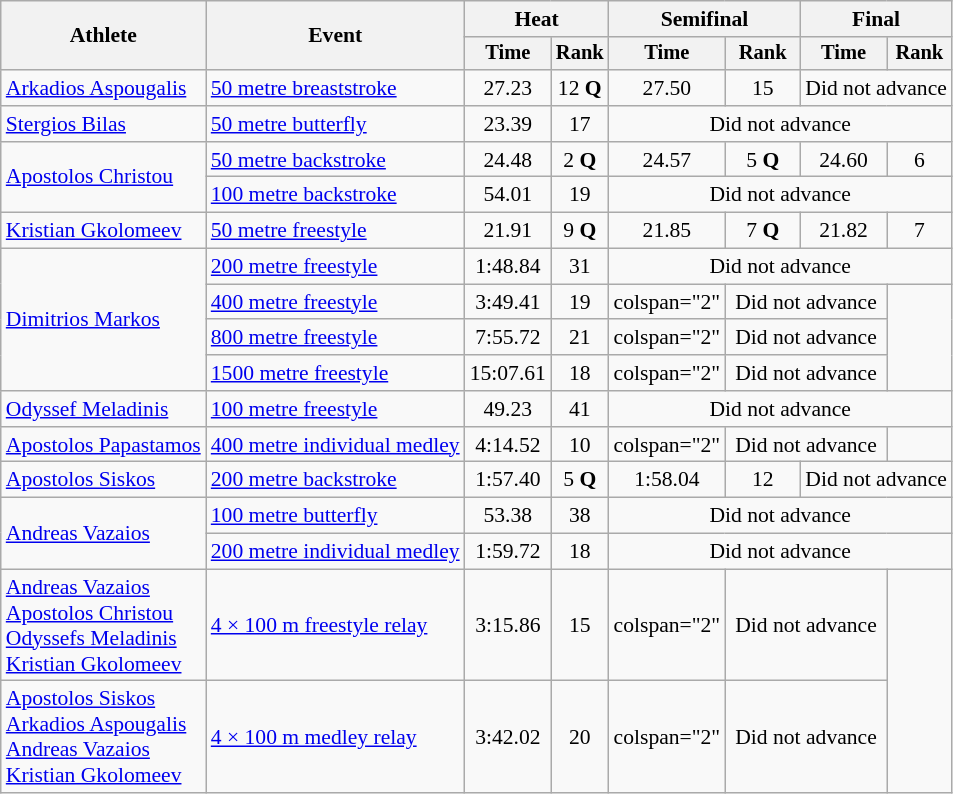<table class="wikitable" style="text-align:center; font-size:90%">
<tr>
<th rowspan="2">Athlete</th>
<th rowspan="2">Event</th>
<th colspan="2">Heat</th>
<th colspan="2">Semifinal</th>
<th colspan="2">Final</th>
</tr>
<tr style="font-size:95%">
<th>Time</th>
<th>Rank</th>
<th>Time</th>
<th>Rank</th>
<th>Time</th>
<th>Rank</th>
</tr>
<tr>
<td align=left><a href='#'>Arkadios Aspougalis</a></td>
<td align=left><a href='#'>50 metre breaststroke</a></td>
<td>27.23</td>
<td>12 <strong>Q</strong></td>
<td>27.50</td>
<td>15</td>
<td colspan="2">Did not advance</td>
</tr>
<tr>
<td align=left><a href='#'>Stergios Bilas</a></td>
<td align=left><a href='#'>50 metre butterfly</a></td>
<td>23.39</td>
<td>17</td>
<td colspan="4">Did not advance</td>
</tr>
<tr>
<td align=left rowspan=2><a href='#'>Apostolos Christou</a></td>
<td align=left><a href='#'>50 metre backstroke</a></td>
<td>24.48</td>
<td>2 <strong>Q</strong></td>
<td>24.57</td>
<td>5 <strong>Q</strong></td>
<td>24.60</td>
<td>6</td>
</tr>
<tr>
<td align=left><a href='#'>100 metre backstroke</a></td>
<td>54.01</td>
<td>19</td>
<td colspan="4">Did not advance</td>
</tr>
<tr>
<td align=left><a href='#'>Kristian Gkolomeev</a></td>
<td align=left><a href='#'>50 metre freestyle</a></td>
<td>21.91</td>
<td>9 <strong>Q</strong></td>
<td>21.85</td>
<td>7 <strong>Q</strong></td>
<td>21.82</td>
<td>7</td>
</tr>
<tr>
<td align=left rowspan=4><a href='#'>Dimitrios Markos</a></td>
<td align=left><a href='#'>200 metre freestyle</a></td>
<td>1:48.84</td>
<td>31</td>
<td colspan="4">Did not advance</td>
</tr>
<tr>
<td align=left><a href='#'>400 metre freestyle</a></td>
<td>3:49.41</td>
<td>19</td>
<td>colspan="2" </td>
<td colspan="2">Did not advance</td>
</tr>
<tr>
<td align=left><a href='#'>800 metre freestyle</a></td>
<td>7:55.72</td>
<td>21</td>
<td>colspan="2" </td>
<td colspan="2">Did not advance</td>
</tr>
<tr>
<td align=left><a href='#'>1500 metre freestyle</a></td>
<td>15:07.61</td>
<td>18</td>
<td>colspan="2" </td>
<td colspan="2">Did not advance</td>
</tr>
<tr>
<td align=left><a href='#'>Odyssef Meladinis</a></td>
<td align=left><a href='#'>100 metre freestyle</a></td>
<td>49.23</td>
<td>41</td>
<td colspan="4">Did not advance</td>
</tr>
<tr>
<td align=left><a href='#'>Apostolos Papastamos</a></td>
<td align=left><a href='#'>400 metre individual medley</a></td>
<td>4:14.52</td>
<td>10</td>
<td>colspan="2" </td>
<td colspan="2">Did not advance</td>
</tr>
<tr>
<td align=left><a href='#'>Apostolos Siskos</a></td>
<td align=left><a href='#'>200 metre backstroke</a></td>
<td>1:57.40</td>
<td>5 <strong>Q</strong></td>
<td>1:58.04</td>
<td>12</td>
<td colspan="2">Did not advance</td>
</tr>
<tr>
<td align=left rowspan=2><a href='#'>Andreas Vazaios</a></td>
<td align=left><a href='#'>100 metre butterfly</a></td>
<td>53.38</td>
<td>38</td>
<td colspan=4>Did not advance</td>
</tr>
<tr>
<td align=left><a href='#'>200 metre individual medley</a></td>
<td>1:59.72</td>
<td>18</td>
<td colspan="4">Did not advance</td>
</tr>
<tr align=center>
<td align=left><a href='#'>Andreas Vazaios</a><br><a href='#'>Apostolos Christou</a> <br><a href='#'>Odyssefs Meladinis</a><br><a href='#'>Kristian Gkolomeev</a></td>
<td align=left><a href='#'>4 × 100 m freestyle relay</a></td>
<td>3:15.86</td>
<td>15</td>
<td>colspan="2"  </td>
<td colspan="2">Did not advance</td>
</tr>
<tr>
<td align=left><a href='#'>Apostolos Siskos</a> <br><a href='#'>Arkadios Aspougalis</a> <br><a href='#'>Andreas Vazaios</a> <br><a href='#'>Kristian Gkolomeev</a></td>
<td align=left><a href='#'>4 × 100 m medley relay</a></td>
<td>3:42.02</td>
<td>20</td>
<td>colspan="2" </td>
<td colspan=2>Did not advance</td>
</tr>
</table>
